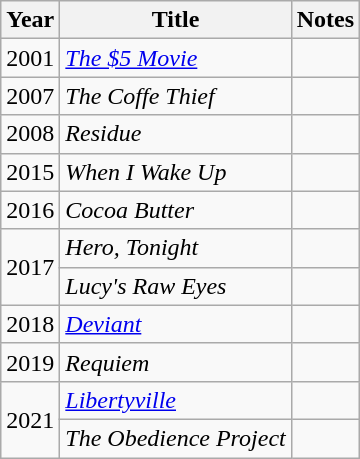<table class="wikitable">
<tr>
<th>Year</th>
<th>Title</th>
<th>Notes</th>
</tr>
<tr>
<td>2001</td>
<td><em><a href='#'>The $5 Movie</a></em></td>
<td></td>
</tr>
<tr>
<td>2007</td>
<td><em>The Coffe Thief</em></td>
<td></td>
</tr>
<tr>
<td>2008</td>
<td><em>Residue</em></td>
<td></td>
</tr>
<tr>
<td>2015</td>
<td><em>When I Wake Up</em></td>
<td></td>
</tr>
<tr>
<td>2016</td>
<td><em>Cocoa Butter</em></td>
<td></td>
</tr>
<tr>
<td rowspan="2">2017</td>
<td><em>Hero, Tonight</em></td>
<td></td>
</tr>
<tr>
<td><em>Lucy's Raw Eyes</em></td>
<td></td>
</tr>
<tr>
<td>2018</td>
<td><em><a href='#'>Deviant</a></em></td>
<td></td>
</tr>
<tr>
<td>2019</td>
<td><em>Requiem</em></td>
<td></td>
</tr>
<tr>
<td rowspan="2">2021</td>
<td><em><a href='#'>Libertyville</a></em></td>
<td></td>
</tr>
<tr>
<td><em>The Obedience Project</em></td>
<td></td>
</tr>
</table>
